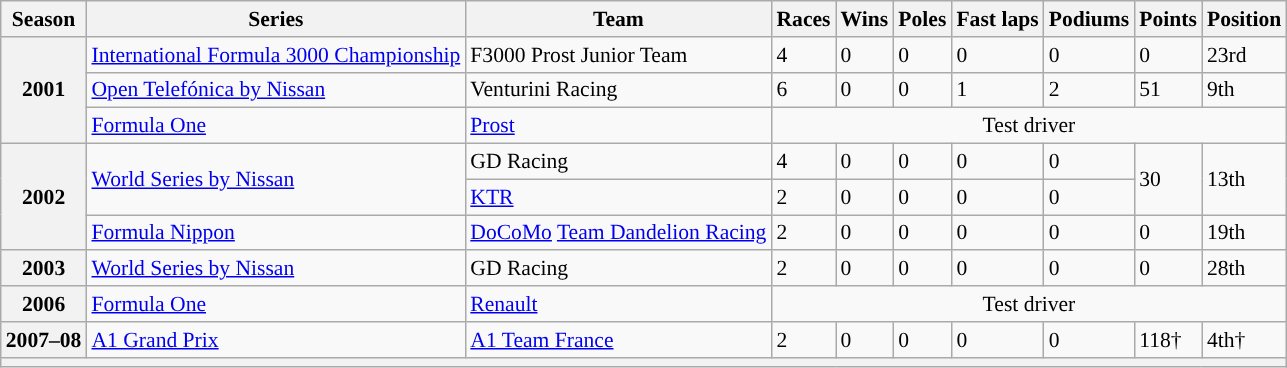<table class="wikitable" style="font-size: 90%;">
<tr>
<th>Season</th>
<th>Series</th>
<th>Team</th>
<th>Races</th>
<th>Wins</th>
<th>Poles</th>
<th>Fast laps</th>
<th>Podiums</th>
<th>Points</th>
<th>Position</th>
</tr>
<tr>
<th rowspan="3">2001</th>
<td align="left"><a href='#'>International Formula 3000 Championship</a></td>
<td align="left">F3000 Prost Junior Team</td>
<td>4</td>
<td>0</td>
<td>0</td>
<td>0</td>
<td>0</td>
<td>0</td>
<td>23rd</td>
</tr>
<tr>
<td align="left"><a href='#'>Open Telefónica by Nissan</a></td>
<td align="left">Venturini Racing</td>
<td>6</td>
<td>0</td>
<td>0</td>
<td>1</td>
<td>2</td>
<td>51</td>
<td>9th</td>
</tr>
<tr>
<td align="left"><a href='#'>Formula One</a></td>
<td align="left"><a href='#'>Prost</a></td>
<td colspan="7" align="center">Test driver</td>
</tr>
<tr>
<th rowspan="3">2002</th>
<td rowspan="2" align="left"><a href='#'>World Series by Nissan</a></td>
<td align=left>GD Racing</td>
<td>4</td>
<td>0</td>
<td>0</td>
<td>0</td>
<td>0</td>
<td rowspan="2">30</td>
<td rowspan="2">13th</td>
</tr>
<tr>
<td align=left><a href='#'>KTR</a></td>
<td>2</td>
<td>0</td>
<td>0</td>
<td>0</td>
<td>0</td>
</tr>
<tr>
<td align="left"><a href='#'>Formula Nippon</a></td>
<td align="left"><a href='#'>DoCoMo</a> <a href='#'>Team Dandelion Racing</a></td>
<td>2</td>
<td>0</td>
<td>0</td>
<td>0</td>
<td>0</td>
<td>0</td>
<td>19th</td>
</tr>
<tr>
<th align="left">2003</th>
<td align="left"><a href='#'>World Series by Nissan</a></td>
<td align="left">GD Racing</td>
<td>2</td>
<td>0</td>
<td>0</td>
<td>0</td>
<td>0</td>
<td>0</td>
<td>28th</td>
</tr>
<tr>
<th>2006</th>
<td align=left><a href='#'>Formula One</a></td>
<td align=left><a href='#'>Renault</a></td>
<td align="center" colspan=7>Test driver</td>
</tr>
<tr>
<th align=left>2007–08</th>
<td align=left><a href='#'>A1 Grand Prix</a></td>
<td align=left><a href='#'>A1 Team France</a></td>
<td>2</td>
<td>0</td>
<td>0</td>
<td>0</td>
<td>0</td>
<td>118†</td>
<td>4th†</td>
</tr>
<tr>
<th colspan="10"></th>
</tr>
</table>
